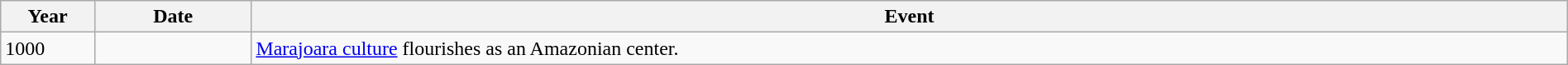<table class="wikitable" width="100%">
<tr>
<th style="width:6%">Year</th>
<th style="width:10%">Date</th>
<th>Event</th>
</tr>
<tr>
<td>1000</td>
<td></td>
<td><a href='#'>Marajoara culture</a> flourishes as an Amazonian center.</td>
</tr>
</table>
